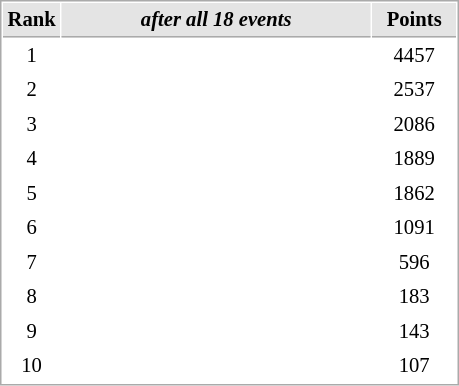<table cellspacing="1" cellpadding="3" style="border:1px solid #AAAAAA;font-size:86%">
<tr style="background-color: #E4E4E4;">
<th style="border-bottom:1px solid #AAAAAA; width: 10px;">Rank</th>
<th style="border-bottom:1px solid #AAAAAA; width: 200px;"><em>after all 18 events</em></th>
<th style="border-bottom:1px solid #AAAAAA; width: 50px;">Points</th>
</tr>
<tr>
<td align=center>1</td>
<td><strong></strong></td>
<td align=center>4457</td>
</tr>
<tr>
<td align=center>2</td>
<td></td>
<td align=center>2537</td>
</tr>
<tr>
<td align=center>3</td>
<td></td>
<td align=center>2086</td>
</tr>
<tr>
<td align=center>4</td>
<td></td>
<td align=center>1889</td>
</tr>
<tr>
<td align=center>5</td>
<td></td>
<td align=center>1862</td>
</tr>
<tr>
<td align=center>6</td>
<td></td>
<td align=center>1091</td>
</tr>
<tr>
<td align=center>7</td>
<td></td>
<td align=center>596</td>
</tr>
<tr>
<td align=center>8</td>
<td></td>
<td align=center>183</td>
</tr>
<tr>
<td align=center>9</td>
<td></td>
<td align=center>143</td>
</tr>
<tr>
<td align=center>10</td>
<td></td>
<td align=center>107</td>
</tr>
</table>
